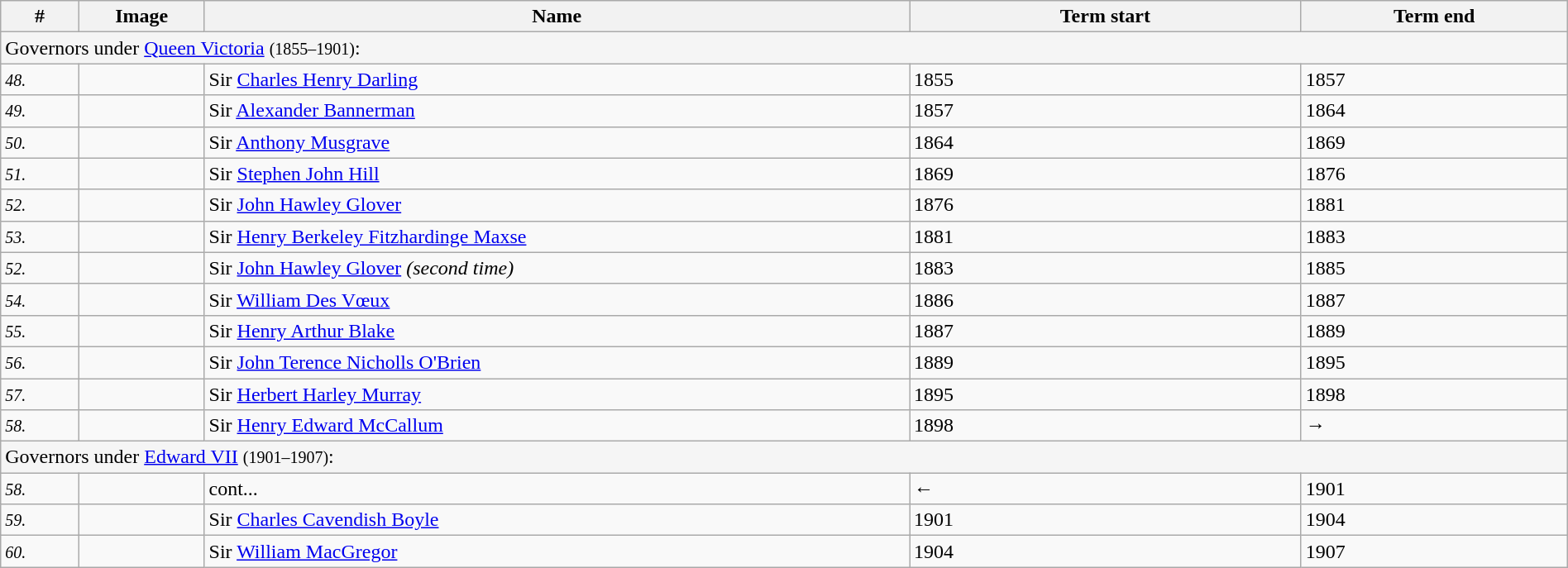<table class="wikitable" style="width:100%">
<tr>
<th width="5%">#</th>
<th width="8%">Image</th>
<th width="45%">Name</th>
<th width="25%">Term start</th>
<th width="25%">Term end</th>
</tr>
<tr bgcolor="#F5F5F5">
<td colspan="5" align="left"><span>Governors under <a href='#'>Queen Victoria</a> <small>(1855–1901)</small>:</span></td>
</tr>
<tr>
<td><small><em>48.</em></small></td>
<td></td>
<td>Sir <a href='#'>Charles Henry Darling</a></td>
<td>1855</td>
<td>1857</td>
</tr>
<tr>
<td><small><em>49.</em></small></td>
<td></td>
<td>Sir <a href='#'>Alexander Bannerman</a></td>
<td>1857</td>
<td>1864</td>
</tr>
<tr>
<td><small><em>50.</em></small></td>
<td></td>
<td>Sir <a href='#'>Anthony Musgrave</a></td>
<td>1864</td>
<td>1869</td>
</tr>
<tr>
<td><small><em>51.</em></small></td>
<td></td>
<td>Sir <a href='#'>Stephen John Hill</a> </td>
<td>1869</td>
<td>1876</td>
</tr>
<tr>
<td><small><em>52.</em></small></td>
<td></td>
<td>Sir <a href='#'>John Hawley Glover</a> </td>
<td>1876</td>
<td>1881</td>
</tr>
<tr>
<td><small><em>53.</em></small></td>
<td></td>
<td>Sir <a href='#'>Henry Berkeley Fitzhardinge Maxse</a> </td>
<td>1881</td>
<td>1883</td>
</tr>
<tr>
<td><small><em>52.</em></small></td>
<td></td>
<td>Sir <a href='#'>John Hawley Glover</a> <em>(second time)</em> </td>
<td>1883</td>
<td>1885</td>
</tr>
<tr>
<td><small><em>54.</em></small></td>
<td></td>
<td>Sir <a href='#'>William Des Vœux</a></td>
<td>1886</td>
<td>1887</td>
</tr>
<tr>
<td><small><em>55.</em></small></td>
<td></td>
<td>Sir <a href='#'>Henry Arthur Blake</a> </td>
<td>1887</td>
<td>1889</td>
</tr>
<tr>
<td><small><em>56.</em></small></td>
<td></td>
<td>Sir <a href='#'>John Terence Nicholls O'Brien</a></td>
<td>1889</td>
<td>1895</td>
</tr>
<tr>
<td><small><em>57.</em></small></td>
<td></td>
<td>Sir <a href='#'>Herbert Harley Murray</a></td>
<td>1895</td>
<td>1898</td>
</tr>
<tr>
<td><small><em>58.</em></small></td>
<td></td>
<td>Sir <a href='#'>Henry Edward McCallum</a></td>
<td>1898</td>
<td>→</td>
</tr>
<tr bgcolor="#F5F5F5">
<td colspan="5" align="left"><span>Governors under <a href='#'>Edward VII</a> <small>(1901–1907)</small>:</span></td>
</tr>
<tr>
<td><small><em>58.</em></small></td>
<td></td>
<td>cont...</td>
<td>←</td>
<td>1901</td>
</tr>
<tr>
<td><small><em>59.</em></small></td>
<td></td>
<td>Sir <a href='#'>Charles Cavendish Boyle</a> </td>
<td>1901</td>
<td>1904</td>
</tr>
<tr>
<td><small><em>60.</em></small></td>
<td></td>
<td>Sir <a href='#'>William MacGregor</a> </td>
<td>1904</td>
<td>1907</td>
</tr>
</table>
